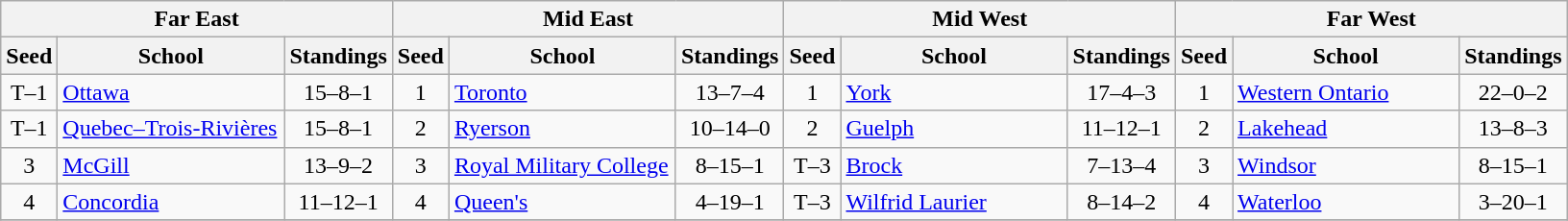<table class="wikitable">
<tr>
<th colspan=3>Far East</th>
<th colspan=3>Mid East</th>
<th colspan=3>Mid West</th>
<th colspan=3>Far West</th>
</tr>
<tr>
<th>Seed</th>
<th style="width:150px">School</th>
<th>Standings</th>
<th>Seed</th>
<th style="width:150px">School</th>
<th>Standings</th>
<th>Seed</th>
<th style="width:150px">School</th>
<th>Standings</th>
<th>Seed</th>
<th style="width:150px">School</th>
<th>Standings</th>
</tr>
<tr>
<td align=center>T–1</td>
<td><a href='#'>Ottawa</a></td>
<td align=center>15–8–1</td>
<td align=center>1</td>
<td><a href='#'>Toronto</a></td>
<td align=center>13–7–4</td>
<td align=center>1</td>
<td><a href='#'>York</a></td>
<td align=center>17–4–3</td>
<td align=center>1</td>
<td><a href='#'>Western Ontario</a></td>
<td align=center>22–0–2</td>
</tr>
<tr>
<td align=center>T–1</td>
<td><a href='#'>Quebec–Trois-Rivières</a></td>
<td align=center>15–8–1</td>
<td align=center>2</td>
<td><a href='#'>Ryerson</a></td>
<td align=center>10–14–0</td>
<td align=center>2</td>
<td><a href='#'>Guelph</a></td>
<td align=center>11–12–1</td>
<td align=center>2</td>
<td><a href='#'>Lakehead</a></td>
<td align=center>13–8–3</td>
</tr>
<tr>
<td align=center>3</td>
<td><a href='#'>McGill</a></td>
<td align=center>13–9–2</td>
<td align=center>3</td>
<td><a href='#'>Royal Military College</a></td>
<td align=center>8–15–1</td>
<td align=center>T–3</td>
<td><a href='#'>Brock</a></td>
<td align=center>7–13–4</td>
<td align=center>3</td>
<td><a href='#'>Windsor</a></td>
<td align=center>8–15–1</td>
</tr>
<tr>
<td align=center>4</td>
<td><a href='#'>Concordia</a></td>
<td align=center>11–12–1</td>
<td align=center>4</td>
<td><a href='#'>Queen's</a></td>
<td align=center>4–19–1</td>
<td align=center>T–3</td>
<td><a href='#'>Wilfrid Laurier</a></td>
<td align=center>8–14–2</td>
<td align=center>4</td>
<td><a href='#'>Waterloo</a></td>
<td align=center>3–20–1</td>
</tr>
<tr>
</tr>
</table>
